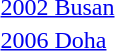<table>
<tr>
<td><a href='#'>2002 Busan</a></td>
<td></td>
<td></td>
<td></td>
</tr>
<tr>
<td><a href='#'>2006 Doha</a></td>
<td></td>
<td></td>
<td></td>
</tr>
</table>
